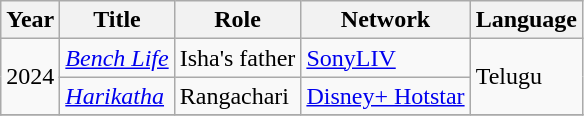<table class="wikitable sortable">
<tr>
<th scope="col">Year</th>
<th scope="col">Title</th>
<th scope="col">Role</th>
<th scope="col">Network</th>
<th>Language</th>
</tr>
<tr>
<td rowspan="2">2024</td>
<td><em><a href='#'>Bench Life</a></em></td>
<td>Isha's father</td>
<td><a href='#'>SonyLIV</a></td>
<td rowspan="2">Telugu</td>
</tr>
<tr>
<td><a href='#'><em>Harikatha</em></a></td>
<td>Rangachari</td>
<td><a href='#'>Disney+ Hotstar</a></td>
</tr>
<tr>
</tr>
</table>
